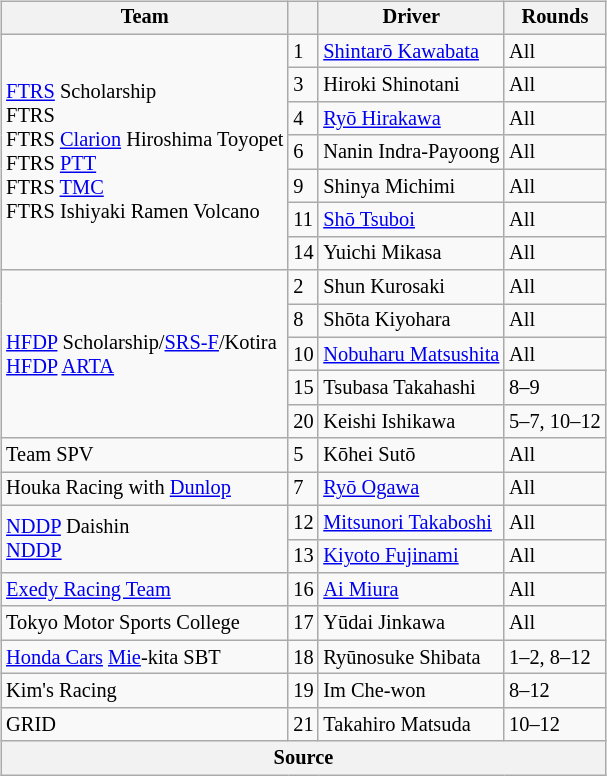<table>
<tr>
<td><br><table class="wikitable" style="font-size: 85%;">
<tr>
<th>Team</th>
<th></th>
<th>Driver</th>
<th>Rounds</th>
</tr>
<tr>
<td rowspan="7"><a href='#'>FTRS</a> Scholarship<br>FTRS<br>FTRS <a href='#'>Clarion</a> Hiroshima Toyopet<br>FTRS <a href='#'>PTT</a><br>FTRS <a href='#'>TMC</a><br>FTRS Ishiyaki Ramen Volcano</td>
<td>1</td>
<td> <a href='#'>Shintarō Kawabata</a></td>
<td>All</td>
</tr>
<tr>
<td>3</td>
<td> Hiroki Shinotani</td>
<td>All</td>
</tr>
<tr>
<td>4</td>
<td> <a href='#'>Ryō Hirakawa</a></td>
<td>All</td>
</tr>
<tr>
<td>6</td>
<td> Nanin Indra-Payoong</td>
<td>All</td>
</tr>
<tr>
<td>9</td>
<td> Shinya Michimi</td>
<td>All</td>
</tr>
<tr>
<td>11</td>
<td> <a href='#'>Shō Tsuboi</a></td>
<td>All</td>
</tr>
<tr>
<td>14</td>
<td> Yuichi Mikasa</td>
<td>All</td>
</tr>
<tr>
<td rowspan="5"><a href='#'>HFDP</a> Scholarship/<a href='#'>SRS-F</a>/Kotira<br><a href='#'>HFDP</a> <a href='#'>ARTA</a></td>
<td>2</td>
<td> Shun Kurosaki</td>
<td>All</td>
</tr>
<tr>
<td>8</td>
<td> Shōta Kiyohara</td>
<td>All</td>
</tr>
<tr>
<td>10</td>
<td> <a href='#'>Nobuharu Matsushita</a></td>
<td>All</td>
</tr>
<tr>
<td>15</td>
<td> Tsubasa Takahashi</td>
<td>8–9</td>
</tr>
<tr>
<td>20</td>
<td> Keishi Ishikawa</td>
<td>5–7, 10–12</td>
</tr>
<tr>
<td>Team SPV</td>
<td>5</td>
<td> Kōhei Sutō</td>
<td>All</td>
</tr>
<tr>
<td>Houka Racing with <a href='#'>Dunlop</a></td>
<td>7</td>
<td> <a href='#'>Ryō Ogawa</a></td>
<td>All</td>
</tr>
<tr>
<td rowspan="2"><a href='#'>NDDP</a> Daishin<br><a href='#'>NDDP</a></td>
<td>12</td>
<td> <a href='#'>Mitsunori Takaboshi</a></td>
<td>All</td>
</tr>
<tr>
<td>13</td>
<td> <a href='#'>Kiyoto Fujinami</a></td>
<td>All</td>
</tr>
<tr>
<td><a href='#'>Exedy Racing Team</a></td>
<td>16</td>
<td> <a href='#'>Ai Miura</a></td>
<td>All</td>
</tr>
<tr>
<td>Tokyo Motor Sports College</td>
<td>17</td>
<td> Yūdai Jinkawa</td>
<td>All</td>
</tr>
<tr>
<td><a href='#'>Honda Cars</a> <a href='#'>Mie</a>-kita SBT</td>
<td>18</td>
<td> Ryūnosuke Shibata</td>
<td>1–2, 8–12</td>
</tr>
<tr>
<td>Kim's Racing</td>
<td>19</td>
<td> Im Che-won</td>
<td>8–12</td>
</tr>
<tr>
<td>GRID</td>
<td>21</td>
<td> Takahiro Matsuda</td>
<td>10–12</td>
</tr>
<tr>
<th colspan="4"; text-align:center><strong>Source</strong></th>
</tr>
</table>
</td>
<td valign="top"></td>
</tr>
</table>
